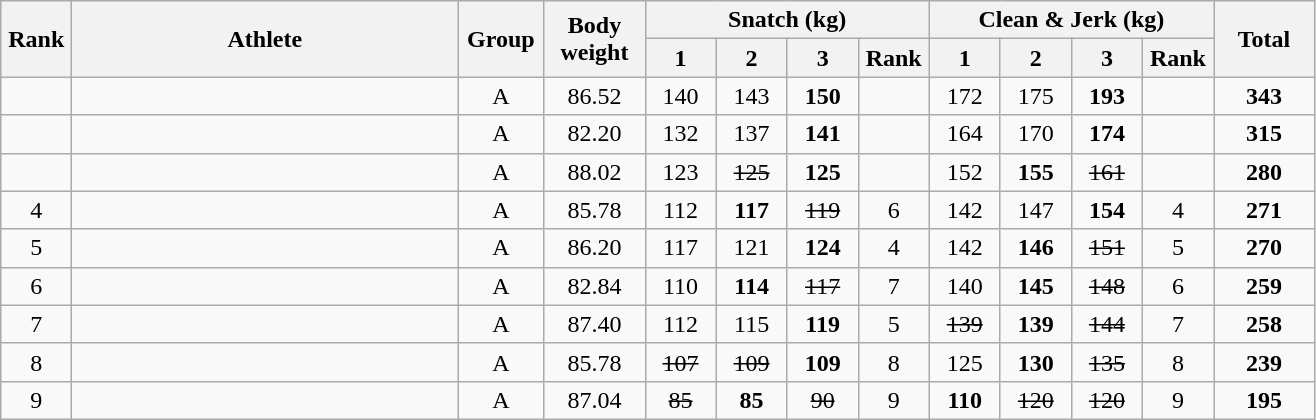<table class = "wikitable" style="text-align:center;">
<tr>
<th rowspan=2 width=40>Rank</th>
<th rowspan=2 width=250>Athlete</th>
<th rowspan=2 width=50>Group</th>
<th rowspan=2 width=60>Body weight</th>
<th colspan=4>Snatch (kg)</th>
<th colspan=4>Clean & Jerk (kg)</th>
<th rowspan=2 width=60>Total</th>
</tr>
<tr>
<th width=40>1</th>
<th width=40>2</th>
<th width=40>3</th>
<th width=40>Rank</th>
<th width=40>1</th>
<th width=40>2</th>
<th width=40>3</th>
<th width=40>Rank</th>
</tr>
<tr>
<td></td>
<td align=left></td>
<td>A</td>
<td>86.52</td>
<td>140</td>
<td>143</td>
<td><strong>150</strong></td>
<td></td>
<td>172</td>
<td>175</td>
<td><strong>193</strong></td>
<td></td>
<td><strong>343</strong></td>
</tr>
<tr>
<td></td>
<td align=left></td>
<td>A</td>
<td>82.20</td>
<td>132</td>
<td>137</td>
<td><strong>141</strong></td>
<td></td>
<td>164</td>
<td>170</td>
<td><strong>174</strong></td>
<td></td>
<td><strong>315</strong></td>
</tr>
<tr>
<td></td>
<td align=left></td>
<td>A</td>
<td>88.02</td>
<td>123</td>
<td><s>125</s></td>
<td><strong>125</strong></td>
<td></td>
<td>152</td>
<td><strong>155</strong></td>
<td><s>161</s></td>
<td></td>
<td><strong>280</strong></td>
</tr>
<tr>
<td>4</td>
<td align=left></td>
<td>A</td>
<td>85.78</td>
<td>112</td>
<td><strong>117</strong></td>
<td><s>119</s></td>
<td>6</td>
<td>142</td>
<td>147</td>
<td><strong>154</strong></td>
<td>4</td>
<td><strong>271</strong></td>
</tr>
<tr>
<td>5</td>
<td align=left></td>
<td>A</td>
<td>86.20</td>
<td>117</td>
<td>121</td>
<td><strong>124</strong></td>
<td>4</td>
<td>142</td>
<td><strong>146</strong></td>
<td><s>151</s></td>
<td>5</td>
<td><strong>270</strong></td>
</tr>
<tr>
<td>6</td>
<td align=left></td>
<td>A</td>
<td>82.84</td>
<td>110</td>
<td><strong>114</strong></td>
<td><s>117</s></td>
<td>7</td>
<td>140</td>
<td><strong>145</strong></td>
<td><s>148</s></td>
<td>6</td>
<td><strong>259</strong></td>
</tr>
<tr>
<td>7</td>
<td align=left></td>
<td>A</td>
<td>87.40</td>
<td>112</td>
<td>115</td>
<td><strong>119</strong></td>
<td>5</td>
<td><s>139</s></td>
<td><strong>139</strong></td>
<td><s>144</s></td>
<td>7</td>
<td><strong>258</strong></td>
</tr>
<tr>
<td>8</td>
<td align=left></td>
<td>A</td>
<td>85.78</td>
<td><s>107</s></td>
<td><s>109</s></td>
<td><strong>109</strong></td>
<td>8</td>
<td>125</td>
<td><strong>130</strong></td>
<td><s>135</s></td>
<td>8</td>
<td><strong>239</strong></td>
</tr>
<tr>
<td>9</td>
<td align=left></td>
<td>A</td>
<td>87.04</td>
<td><s>85</s></td>
<td><strong>85</strong></td>
<td><s>90</s></td>
<td>9</td>
<td><strong>110</strong></td>
<td><s>120</s></td>
<td><s>120</s></td>
<td>9</td>
<td><strong>195</strong></td>
</tr>
</table>
